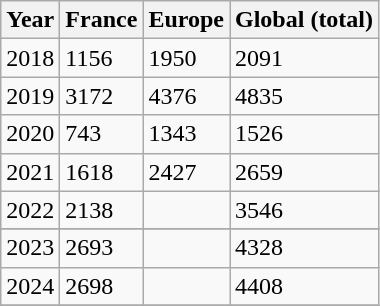<table class="wikitable">
<tr>
<th>Year</th>
<th>France</th>
<th>Europe</th>
<th>Global (total)</th>
</tr>
<tr>
<td>2018</td>
<td>1156</td>
<td>1950</td>
<td>2091</td>
</tr>
<tr>
<td>2019</td>
<td>3172</td>
<td>4376</td>
<td>4835</td>
</tr>
<tr>
<td>2020</td>
<td>743</td>
<td>1343</td>
<td>1526</td>
</tr>
<tr>
<td>2021</td>
<td>1618</td>
<td>2427</td>
<td>2659</td>
</tr>
<tr>
<td>2022</td>
<td>2138</td>
<td></td>
<td>3546</td>
</tr>
<tr>
</tr>
<tr>
<td>2023</td>
<td>2693</td>
<td></td>
<td>4328</td>
</tr>
<tr>
<td>2024</td>
<td>2698</td>
<td></td>
<td>4408</td>
</tr>
<tr>
</tr>
</table>
